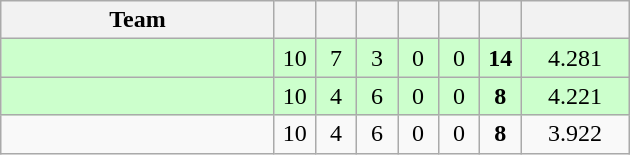<table class="wikitable" style="text-align:center">
<tr>
<th style="width:175px;">Team</th>
<th style="width:20px;"></th>
<th style="width:20px;"></th>
<th style="width:20px;"></th>
<th style="width:20px;"></th>
<th style="width:20px;"></th>
<th style="width:20px;"></th>
<th style="width:65px;"></th>
</tr>
<tr style="background:#cfc;">
<td style="text-align:left"></td>
<td>10</td>
<td>7</td>
<td>3</td>
<td>0</td>
<td>0</td>
<td><strong>14</strong></td>
<td>4.281</td>
</tr>
<tr style="background:#cfc;">
<td style="text-align:left"></td>
<td>10</td>
<td>4</td>
<td>6</td>
<td>0</td>
<td>0</td>
<td><strong>8</strong></td>
<td>4.221</td>
</tr>
<tr>
<td style="text-align:left"></td>
<td>10</td>
<td>4</td>
<td>6</td>
<td>0</td>
<td>0</td>
<td><strong>8</strong></td>
<td>3.922</td>
</tr>
</table>
